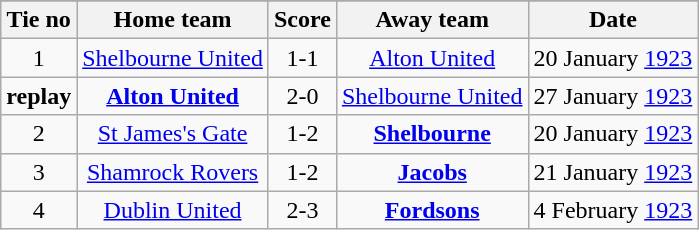<table class="wikitable" style="text-align: center">
<tr>
</tr>
<tr>
<th>Tie no</th>
<th>Home team</th>
<th>Score</th>
<th>Away team</th>
<th>Date</th>
</tr>
<tr>
<td>1</td>
<td><a href='#'>Shelbourne United</a></td>
<td>1-1</td>
<td><a href='#'>Alton United</a></td>
<td>20 January <a href='#'>1923</a></td>
</tr>
<tr>
<td><strong>replay</strong></td>
<td><strong><a href='#'>Alton United</a></strong></td>
<td>2-0</td>
<td><a href='#'>Shelbourne United</a></td>
<td>27 January <a href='#'>1923</a></td>
</tr>
<tr>
<td>2</td>
<td><a href='#'>St James's Gate</a></td>
<td>1-2</td>
<td><strong><a href='#'>Shelbourne</a></strong></td>
<td>20 January <a href='#'>1923</a></td>
</tr>
<tr>
<td>3</td>
<td><a href='#'>Shamrock Rovers</a></td>
<td>1-2</td>
<td><strong><a href='#'>Jacobs</a></strong></td>
<td>21 January <a href='#'>1923</a></td>
</tr>
<tr>
<td>4</td>
<td><a href='#'>Dublin United</a></td>
<td>2-3</td>
<td><strong><a href='#'>Fordsons</a></strong></td>
<td>4 February <a href='#'>1923</a></td>
</tr>
</table>
